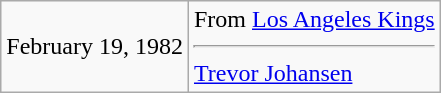<table class="wikitable">
<tr>
<td>February 19, 1982</td>
<td valign="top">From <a href='#'>Los Angeles Kings</a><hr><a href='#'>Trevor Johansen</a></td>
</tr>
</table>
